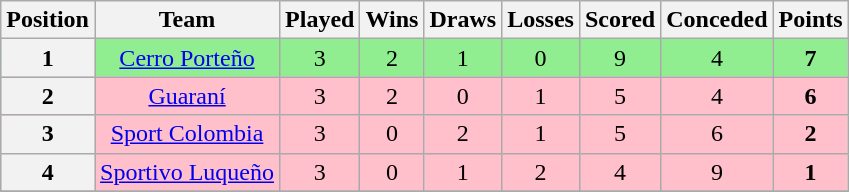<table class="wikitable" style="text-align:center">
<tr>
<th>Position</th>
<th>Team</th>
<th>Played</th>
<th>Wins</th>
<th>Draws</th>
<th>Losses</th>
<th>Scored</th>
<th>Conceded</th>
<th>Points</th>
</tr>
<tr bgcolor="lightgreen">
<th>1</th>
<td><a href='#'>Cerro Porteño</a></td>
<td>3</td>
<td>2</td>
<td>1</td>
<td>0</td>
<td>9</td>
<td>4</td>
<td><strong>7</strong></td>
</tr>
<tr bgcolor="pink">
<th>2</th>
<td><a href='#'>Guaraní</a></td>
<td>3</td>
<td>2</td>
<td>0</td>
<td>1</td>
<td>5</td>
<td>4</td>
<td><strong>6</strong></td>
</tr>
<tr bgcolor="pink">
<th>3</th>
<td><a href='#'>Sport Colombia</a></td>
<td>3</td>
<td>0</td>
<td>2</td>
<td>1</td>
<td>5</td>
<td>6</td>
<td><strong>2</strong></td>
</tr>
<tr bgcolor="pink">
<th>4</th>
<td><a href='#'>Sportivo Luqueño</a></td>
<td>3</td>
<td>0</td>
<td>1</td>
<td>2</td>
<td>4</td>
<td>9</td>
<td><strong>1</strong></td>
</tr>
<tr>
</tr>
</table>
